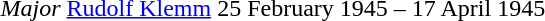<table>
<tr>
<td><em>Major</em> <a href='#'>Rudolf Klemm</a></td>
<td>25 February 1945</td>
<td>–</td>
<td>17 April 1945</td>
</tr>
</table>
